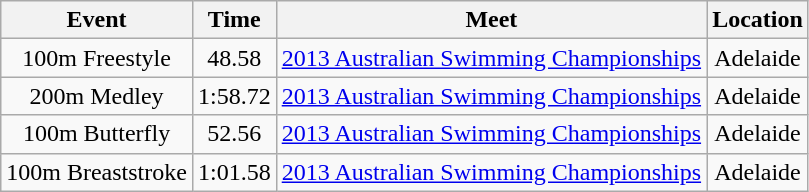<table class="wikitable">
<tr>
<th>Event</th>
<th>Time</th>
<th>Meet</th>
<th>Location</th>
</tr>
<tr>
<td align="center">100m Freestyle</td>
<td align="center">48.58</td>
<td align="center"><a href='#'>2013 Australian Swimming Championships</a></td>
<td align="center"> Adelaide</td>
</tr>
<tr>
<td align="center">200m Medley</td>
<td align="center">1:58.72</td>
<td align="center"><a href='#'>2013 Australian Swimming Championships</a></td>
<td align="center"> Adelaide</td>
</tr>
<tr>
<td align="center">100m Butterfly</td>
<td align="center">52.56</td>
<td align="center"><a href='#'>2013 Australian Swimming Championships</a></td>
<td align="center"> Adelaide</td>
</tr>
<tr>
<td align="center">100m Breaststroke</td>
<td align="center">1:01.58</td>
<td align="center"><a href='#'>2013 Australian Swimming Championships</a></td>
<td align="center"> Adelaide</td>
</tr>
</table>
